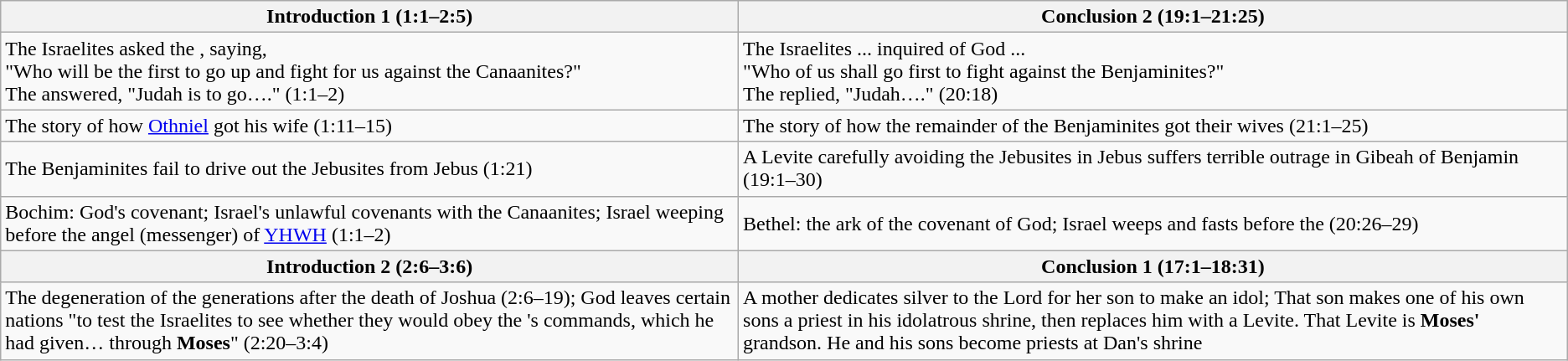<table class=wikitable>
<tr>
<th>Introduction 1 (1:1–2:5)</th>
<th>Conclusion 2 (19:1–21:25)</th>
</tr>
<tr>
<td>The Israelites asked the , saying,<br>"Who will be the first to go up and fight for us against the Canaanites?"<br>The  answered, "Judah is to go…." (1:1–2)</td>
<td>The Israelites ... inquired of God ...<br>"Who of us shall go first to fight against the Benjaminites?"<br>The  replied, "Judah…." (20:18)</td>
</tr>
<tr>
<td>The story of how <a href='#'>Othniel</a> got his wife (1:11–15)</td>
<td>The story of how the remainder of the Benjaminites got their wives (21:1–25)</td>
</tr>
<tr>
<td>The Benjaminites fail to drive out the Jebusites from Jebus (1:21)</td>
<td>A Levite carefully avoiding the Jebusites in Jebus suffers terrible outrage in Gibeah of Benjamin (19:1–30)</td>
</tr>
<tr>
<td>Bochim: God's covenant; Israel's unlawful covenants with the Canaanites; Israel weeping before the angel (messenger) of <a href='#'>YHWH</a> (1:1–2)</td>
<td>Bethel: the ark of the covenant of God; Israel weeps and fasts before the  (20:26–29)</td>
</tr>
<tr>
<th>Introduction 2 (2:6–3:6)</th>
<th>Conclusion 1 (17:1–18:31)</th>
</tr>
<tr>
<td>The degeneration of the generations after the death of Joshua (2:6–19); God leaves certain nations "to test the Israelites to see whether they would obey the 's commands, which he had given… through <strong>Moses</strong>" (2:20–3:4)</td>
<td>A mother dedicates silver to the Lord for her son to make an idol; That son makes one of his own sons a priest in his idolatrous shrine, then replaces him with a Levite. That Levite is <strong>Moses' </strong>grandson. He and his sons become priests at Dan's shrine</td>
</tr>
</table>
